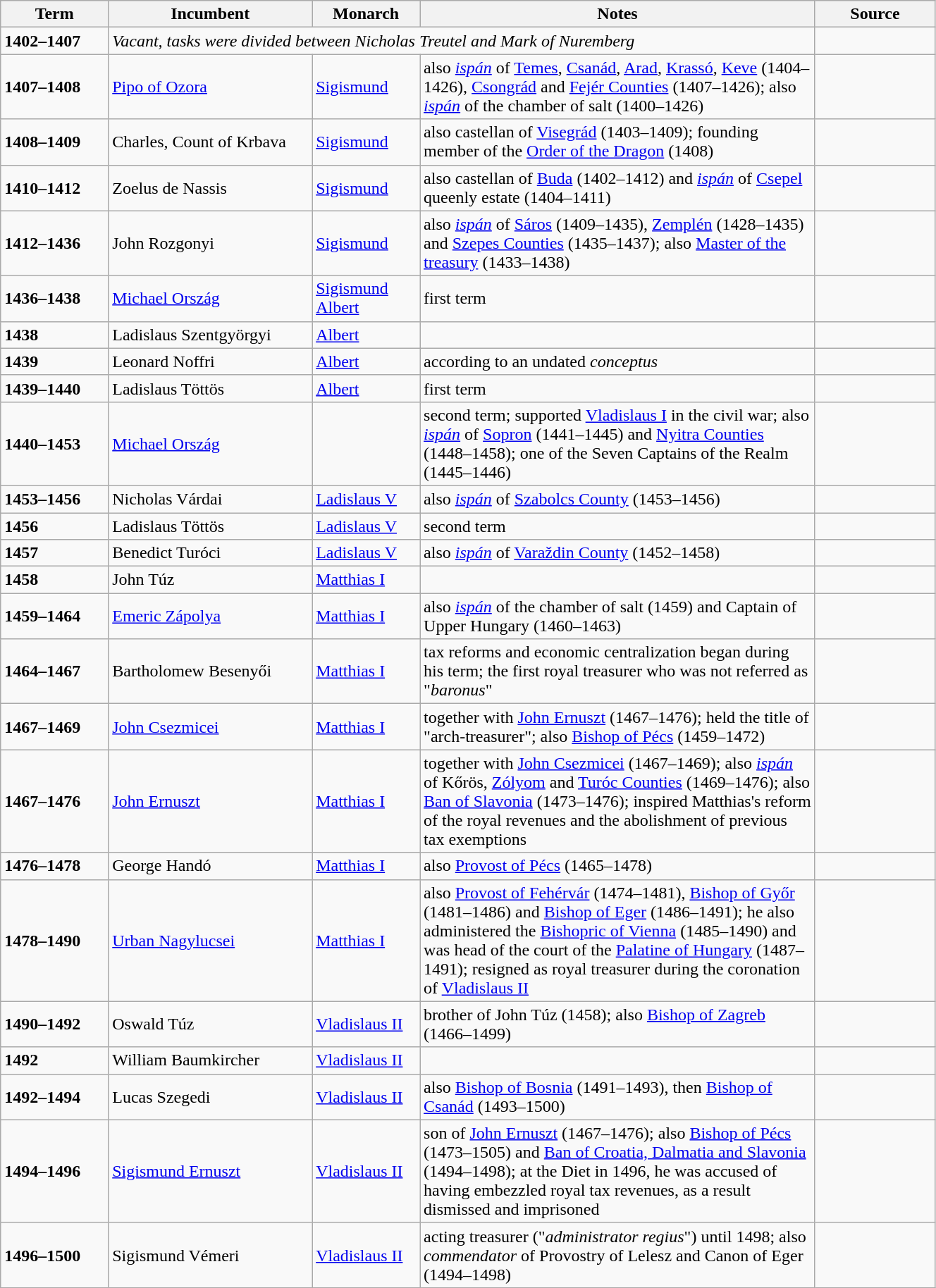<table class="wikitable" style="width: 70%">
<tr>
<th scope="col" width="9%">Term</th>
<th scope="col" width="17%">Incumbent</th>
<th scope="col" width="9%">Monarch</th>
<th scope="col" width="33%">Notes</th>
<th scope="col" width="10%">Source</th>
</tr>
<tr>
<td><strong>1402–1407</strong></td>
<td colspan="3"><em>Vacant, tasks were divided between Nicholas Treutel and Mark of Nuremberg</em></td>
<td></td>
</tr>
<tr>
<td><strong>1407–1408</strong></td>
<td><a href='#'>Pipo of Ozora</a></td>
<td><a href='#'>Sigismund</a></td>
<td>also <em><a href='#'>ispán</a></em> of <a href='#'>Temes</a>, <a href='#'>Csanád</a>, <a href='#'>Arad</a>, <a href='#'>Krassó</a>, <a href='#'>Keve</a> (1404–1426), <a href='#'>Csongrád</a> and <a href='#'>Fejér Counties</a> (1407–1426); also <em><a href='#'>ispán</a></em> of the chamber of salt (1400–1426)</td>
<td></td>
</tr>
<tr>
<td><strong>1408–1409</strong></td>
<td>Charles, Count of Krbava</td>
<td><a href='#'>Sigismund</a></td>
<td>also castellan of <a href='#'>Visegrád</a> (1403–1409); founding member of the <a href='#'>Order of the Dragon</a> (1408)</td>
<td></td>
</tr>
<tr>
<td><strong>1410–1412</strong></td>
<td>Zoelus de Nassis</td>
<td><a href='#'>Sigismund</a></td>
<td>also castellan of <a href='#'>Buda</a> (1402–1412) and <em><a href='#'>ispán</a></em> of <a href='#'>Csepel</a> queenly estate (1404–1411)</td>
<td></td>
</tr>
<tr>
<td><strong>1412–1436</strong></td>
<td>John Rozgonyi</td>
<td><a href='#'>Sigismund</a></td>
<td>also <em><a href='#'>ispán</a></em> of <a href='#'>Sáros</a> (1409–1435), <a href='#'>Zemplén</a> (1428–1435) and <a href='#'>Szepes Counties</a> (1435–1437); also <a href='#'>Master of the treasury</a> (1433–1438)</td>
<td></td>
</tr>
<tr>
<td><strong>1436–1438</strong></td>
<td><a href='#'>Michael Ország</a></td>
<td><a href='#'>Sigismund</a><br><a href='#'>Albert</a></td>
<td>first term</td>
<td></td>
</tr>
<tr>
<td><strong>1438</strong></td>
<td>Ladislaus Szentgyörgyi</td>
<td><a href='#'>Albert</a></td>
<td></td>
<td></td>
</tr>
<tr>
<td><strong>1439</strong></td>
<td>Leonard Noffri</td>
<td><a href='#'>Albert</a></td>
<td>according to an undated <em>conceptus</em></td>
<td></td>
</tr>
<tr>
<td><strong>1439–1440</strong></td>
<td>Ladislaus Töttös</td>
<td><a href='#'>Albert</a></td>
<td>first term</td>
<td></td>
</tr>
<tr>
<td><strong>1440–1453</strong></td>
<td><a href='#'>Michael Ország</a></td>
<td></td>
<td>second term; supported <a href='#'>Vladislaus I</a> in the civil war; also <em><a href='#'>ispán</a></em> of <a href='#'>Sopron</a> (1441–1445) and <a href='#'>Nyitra Counties</a> (1448–1458); one of the Seven Captains of the Realm (1445–1446)</td>
<td></td>
</tr>
<tr>
<td><strong>1453–1456</strong></td>
<td>Nicholas Várdai</td>
<td><a href='#'>Ladislaus V</a></td>
<td>also <em><a href='#'>ispán</a></em> of <a href='#'>Szabolcs County</a> (1453–1456)</td>
<td></td>
</tr>
<tr>
<td><strong>1456</strong></td>
<td>Ladislaus Töttös</td>
<td><a href='#'>Ladislaus V</a></td>
<td>second term</td>
<td></td>
</tr>
<tr>
<td><strong>1457</strong></td>
<td>Benedict Turóci</td>
<td><a href='#'>Ladislaus V</a></td>
<td>also <em><a href='#'>ispán</a></em> of <a href='#'>Varaždin County</a> (1452–1458)</td>
<td></td>
</tr>
<tr>
<td><strong>1458</strong></td>
<td>John Túz</td>
<td><a href='#'>Matthias I</a></td>
<td></td>
<td></td>
</tr>
<tr>
<td><strong>1459–1464</strong></td>
<td><a href='#'>Emeric Zápolya</a></td>
<td><a href='#'>Matthias I</a></td>
<td>also <em><a href='#'>ispán</a></em> of the chamber of salt (1459) and Captain of Upper Hungary (1460–1463)</td>
<td></td>
</tr>
<tr>
<td><strong>1464–1467</strong></td>
<td>Bartholomew Besenyői</td>
<td><a href='#'>Matthias I</a></td>
<td>tax reforms and economic centralization began during his term; the first royal treasurer who was not referred as "<em>baronus</em>"</td>
<td></td>
</tr>
<tr>
<td><strong>1467–1469</strong></td>
<td><a href='#'>John Csezmicei</a></td>
<td><a href='#'>Matthias I</a></td>
<td>together with <a href='#'>John Ernuszt</a> (1467–1476); held the title of "arch-treasurer"; also <a href='#'>Bishop of Pécs</a> (1459–1472)</td>
<td></td>
</tr>
<tr>
<td><strong>1467–1476</strong></td>
<td><a href='#'>John Ernuszt</a></td>
<td><a href='#'>Matthias I</a></td>
<td>together with <a href='#'>John Csezmicei</a> (1467–1469); also <em><a href='#'>ispán</a></em> of Kőrös, <a href='#'>Zólyom</a> and <a href='#'>Turóc Counties</a> (1469–1476); also <a href='#'>Ban of Slavonia</a> (1473–1476); inspired  Matthias's reform of the royal revenues and the abolishment of previous tax exemptions</td>
<td></td>
</tr>
<tr>
<td><strong>1476–1478</strong></td>
<td>George Handó</td>
<td><a href='#'>Matthias I</a></td>
<td>also <a href='#'>Provost of Pécs</a> (1465–1478)</td>
<td></td>
</tr>
<tr>
<td><strong>1478–1490</strong></td>
<td><a href='#'>Urban Nagylucsei</a></td>
<td><a href='#'>Matthias I</a></td>
<td>also <a href='#'>Provost of Fehérvár</a> (1474–1481), <a href='#'>Bishop of Győr</a> (1481–1486) and <a href='#'>Bishop of Eger</a> (1486–1491); he also administered the <a href='#'>Bishopric of Vienna</a> (1485–1490) and was head of the court of the <a href='#'>Palatine of Hungary</a> (1487–1491); resigned as royal treasurer during the coronation of <a href='#'>Vladislaus II</a></td>
<td></td>
</tr>
<tr>
<td><strong>1490–1492</strong></td>
<td>Oswald Túz</td>
<td><a href='#'>Vladislaus II</a></td>
<td>brother of John Túz (1458); also <a href='#'>Bishop of Zagreb</a> (1466–1499)</td>
<td></td>
</tr>
<tr>
<td><strong>1492</strong></td>
<td>William Baumkircher</td>
<td><a href='#'>Vladislaus II</a></td>
<td></td>
<td></td>
</tr>
<tr>
<td><strong>1492–1494</strong></td>
<td>Lucas Szegedi</td>
<td><a href='#'>Vladislaus II</a></td>
<td>also <a href='#'>Bishop of Bosnia</a> (1491–1493), then <a href='#'>Bishop of Csanád</a> (1493–1500)</td>
<td></td>
</tr>
<tr>
<td><strong>1494–1496</strong></td>
<td><a href='#'>Sigismund Ernuszt</a></td>
<td><a href='#'>Vladislaus II</a></td>
<td>son of <a href='#'>John Ernuszt</a> (1467–1476); also <a href='#'>Bishop of Pécs</a> (1473–1505) and <a href='#'>Ban of Croatia, Dalmatia and Slavonia</a> (1494–1498); at the Diet in 1496, he was accused of having embezzled royal tax revenues, as a result dismissed and imprisoned</td>
<td></td>
</tr>
<tr>
<td><strong>1496–1500</strong></td>
<td>Sigismund Vémeri</td>
<td><a href='#'>Vladislaus II</a></td>
<td>acting treasurer ("<em>administrator regius</em>") until 1498; also <em>commendator</em> of Provostry of Lelesz and Canon of Eger (1494–1498)</td>
<td></td>
</tr>
</table>
